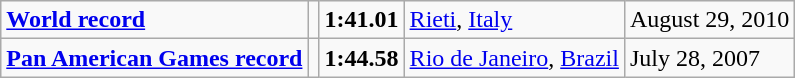<table class="wikitable">
<tr>
<td><strong><a href='#'>World record</a></strong></td>
<td></td>
<td><strong>1:41.01</strong></td>
<td><a href='#'>Rieti</a>, <a href='#'>Italy</a></td>
<td>August 29, 2010</td>
</tr>
<tr>
<td><strong><a href='#'>Pan American Games record</a></strong></td>
<td></td>
<td><strong>1:44.58</strong></td>
<td><a href='#'>Rio de Janeiro</a>, <a href='#'>Brazil</a></td>
<td>July 28, 2007</td>
</tr>
</table>
